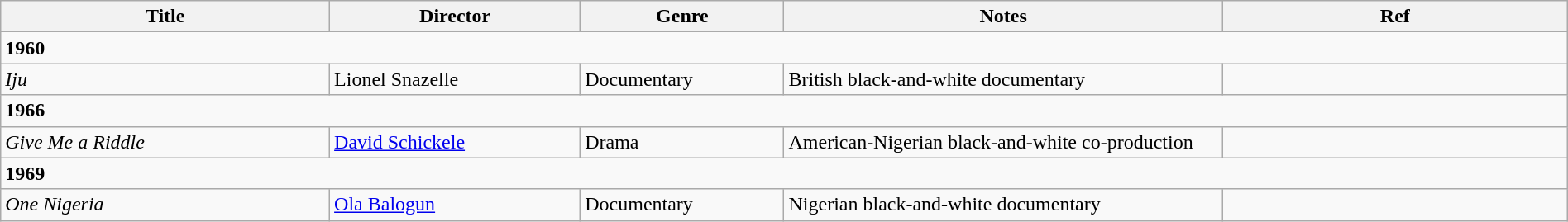<table class="wikitable" width="100%">
<tr>
<th width="21%">Title</th>
<th width="16%">Director</th>
<th width="13%">Genre</th>
<th width="28%">Notes</th>
<th>Ref</th>
</tr>
<tr>
<td colspan="5" ><strong>1960</strong></td>
</tr>
<tr>
<td><em>Iju</em></td>
<td>Lionel Snazelle</td>
<td>Documentary</td>
<td>British black-and-white documentary</td>
<td></td>
</tr>
<tr>
<td colspan="5" ><strong>1966</strong></td>
</tr>
<tr>
<td><em>Give Me a Riddle</em></td>
<td><a href='#'>David Schickele</a></td>
<td>Drama</td>
<td>American-Nigerian black-and-white co-production</td>
<td></td>
</tr>
<tr>
<td colspan="5" ><strong>1969</strong></td>
</tr>
<tr>
<td><em>One Nigeria</em></td>
<td><a href='#'>Ola Balogun</a></td>
<td>Documentary</td>
<td>Nigerian black-and-white documentary</td>
<td></td>
</tr>
</table>
